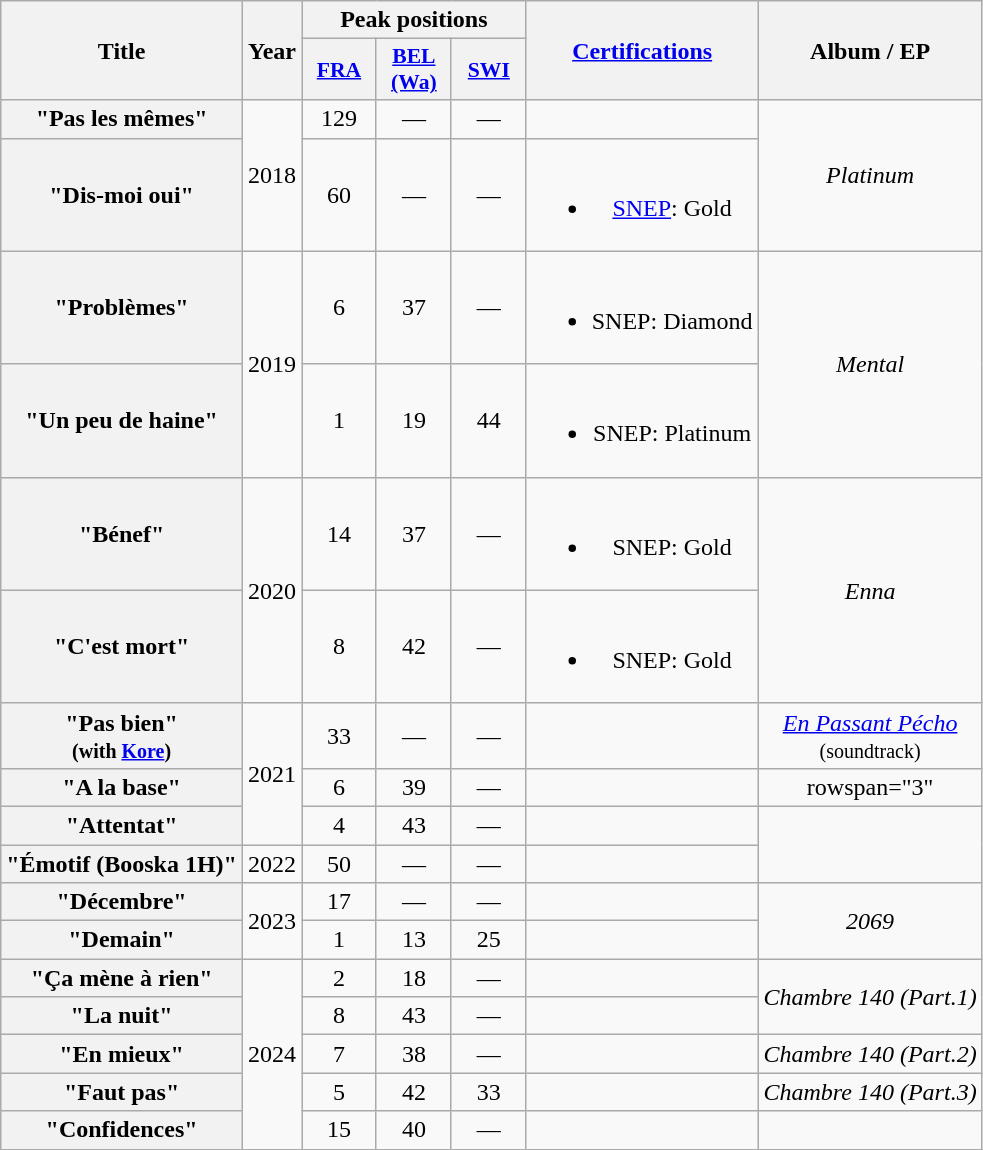<table class="wikitable plainrowheaders" style="text-align:center">
<tr>
<th scope="col" rowspan="2">Title</th>
<th scope="col" rowspan="2">Year</th>
<th scope="col" colspan="3">Peak positions</th>
<th scope="col" rowspan="2"><a href='#'>Certifications</a></th>
<th scope="col" rowspan="2">Album / EP</th>
</tr>
<tr>
<th scope="col" style="width:3em;font-size:90%;"><a href='#'>FRA</a><br></th>
<th scope="col" style="width:3em;font-size:90%;"><a href='#'>BEL <br>(Wa)</a><br></th>
<th scope="col" style="width:3em;font-size:90%;"><a href='#'>SWI</a><br></th>
</tr>
<tr>
<th scope="row">"Pas les mêmes"</th>
<td rowspan=2>2018</td>
<td>129</td>
<td>—</td>
<td>—</td>
<td></td>
<td style="text-align:center;" rowspan=2><em>Platinum</em></td>
</tr>
<tr>
<th scope="row">"Dis-moi oui"</th>
<td>60</td>
<td>—</td>
<td>—</td>
<td><br><ul><li><a href='#'>SNEP</a>: Gold</li></ul></td>
</tr>
<tr>
<th scope="row">"Problèmes"</th>
<td rowspan=2>2019</td>
<td>6</td>
<td>37</td>
<td>—</td>
<td><br><ul><li>SNEP: Diamond</li></ul></td>
<td style="text-align:center;" rowspan=2><em>Mental</em></td>
</tr>
<tr>
<th scope="row">"Un peu de haine"</th>
<td>1</td>
<td>19</td>
<td>44</td>
<td><br><ul><li>SNEP: Platinum</li></ul></td>
</tr>
<tr>
<th scope="row">"Bénef"</th>
<td rowspan=2>2020</td>
<td>14</td>
<td>37</td>
<td>—</td>
<td><br><ul><li>SNEP: Gold</li></ul></td>
<td style="text-align:center;" rowspan=2><em>Enna</em></td>
</tr>
<tr>
<th scope="row">"C'est mort"</th>
<td>8</td>
<td>42</td>
<td>—</td>
<td><br><ul><li>SNEP: Gold</li></ul></td>
</tr>
<tr>
<th scope="row">"Pas bien"<br><small>(with <a href='#'>Kore</a>)</small></th>
<td rowspan="3">2021</td>
<td>33</td>
<td>—</td>
<td>—</td>
<td></td>
<td style="text-align:center;"><em><a href='#'>En Passant Pécho</a></em><br><small>(soundtrack)</small></td>
</tr>
<tr>
<th scope="row">"A la base"</th>
<td>6</td>
<td>39</td>
<td>—</td>
<td></td>
<td>rowspan="3" </td>
</tr>
<tr>
<th scope="row">"Attentat"<br></th>
<td>4</td>
<td>43</td>
<td>—</td>
<td></td>
</tr>
<tr>
<th scope="row">"Émotif (Booska 1H)"</th>
<td>2022</td>
<td>50</td>
<td>—</td>
<td>—</td>
<td></td>
</tr>
<tr>
<th scope="row">"Décembre"</th>
<td rowspan="2">2023</td>
<td>17</td>
<td>—</td>
<td>—</td>
<td></td>
<td rowspan="2"><em>2069</em></td>
</tr>
<tr>
<th scope="row">"Demain"</th>
<td>1</td>
<td>13</td>
<td>25</td>
<td></td>
</tr>
<tr>
<th scope="row">"Ça mène à rien"<br></th>
<td rowspan="5">2024</td>
<td>2</td>
<td>18</td>
<td>—</td>
<td></td>
<td rowspan="2"><em>Chambre 140 (Part.1)</em></td>
</tr>
<tr>
<th scope="row">"La nuit"</th>
<td>8</td>
<td>43</td>
<td>—</td>
<td></td>
</tr>
<tr>
<th scope="row">"En mieux"<br></th>
<td>7</td>
<td>38</td>
<td>—</td>
<td></td>
<td><em>Chambre 140 (Part.2)</em></td>
</tr>
<tr>
<th scope="row">"Faut pas"<br></th>
<td>5</td>
<td>42</td>
<td>33</td>
<td></td>
<td><em>Chambre 140 (Part.3)</em></td>
</tr>
<tr>
<th scope="row">"Confidences"<br></th>
<td>15</td>
<td>40</td>
<td>—</td>
<td></td>
<td></td>
</tr>
</table>
